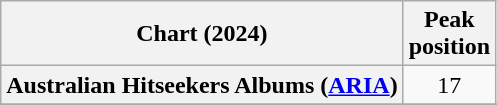<table class="wikitable sortable plainrowheaders" style="text-align:center">
<tr>
<th scope="col">Chart (2024)</th>
<th scope="col">Peak<br>position</th>
</tr>
<tr>
<th scope="row">Australian Hitseekers Albums (<a href='#'>ARIA</a>)</th>
<td>17</td>
</tr>
<tr>
</tr>
<tr>
</tr>
</table>
